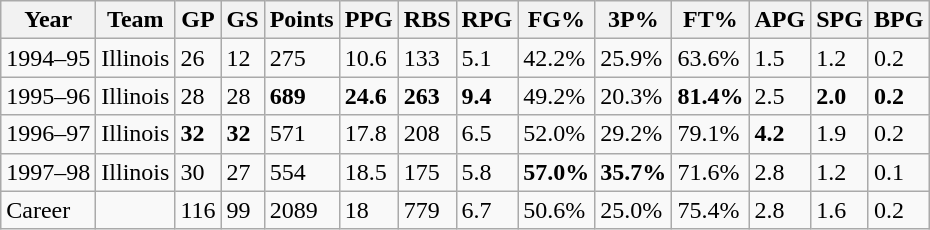<table class="wikitable">
<tr>
<th>Year</th>
<th>Team</th>
<th>GP</th>
<th>GS</th>
<th>Points</th>
<th>PPG</th>
<th>RBS</th>
<th>RPG</th>
<th>FG%</th>
<th>3P%</th>
<th>FT%</th>
<th>APG</th>
<th>SPG</th>
<th>BPG</th>
</tr>
<tr>
<td>1994–95</td>
<td>Illinois</td>
<td>26</td>
<td>12</td>
<td>275</td>
<td>10.6</td>
<td>133</td>
<td>5.1</td>
<td>42.2%</td>
<td>25.9%</td>
<td>63.6%</td>
<td>1.5</td>
<td>1.2</td>
<td>0.2</td>
</tr>
<tr>
<td>1995–96</td>
<td>Illinois</td>
<td>28</td>
<td>28</td>
<td><strong>689</strong></td>
<td><strong>24.6</strong></td>
<td><strong>263</strong></td>
<td><strong>9.4</strong></td>
<td>49.2%</td>
<td>20.3%</td>
<td><strong>81.4%</strong></td>
<td>2.5</td>
<td><strong>2.0</strong></td>
<td><strong>0.2</strong></td>
</tr>
<tr>
<td>1996–97</td>
<td>Illinois</td>
<td><strong>32</strong></td>
<td><strong>32</strong></td>
<td>571</td>
<td>17.8</td>
<td>208</td>
<td>6.5</td>
<td>52.0%</td>
<td>29.2%</td>
<td>79.1%</td>
<td><strong>4.2</strong></td>
<td>1.9</td>
<td>0.2</td>
</tr>
<tr>
<td>1997–98</td>
<td>Illinois</td>
<td>30</td>
<td>27</td>
<td>554</td>
<td>18.5</td>
<td>175</td>
<td>5.8</td>
<td><strong>57.0%</strong></td>
<td><strong>35.7%</strong></td>
<td>71.6%</td>
<td>2.8</td>
<td>1.2</td>
<td>0.1</td>
</tr>
<tr>
<td>Career</td>
<td></td>
<td>116</td>
<td>99</td>
<td>2089</td>
<td>18</td>
<td>779</td>
<td>6.7</td>
<td>50.6%</td>
<td>25.0%</td>
<td>75.4%</td>
<td>2.8</td>
<td>1.6</td>
<td>0.2</td>
</tr>
</table>
